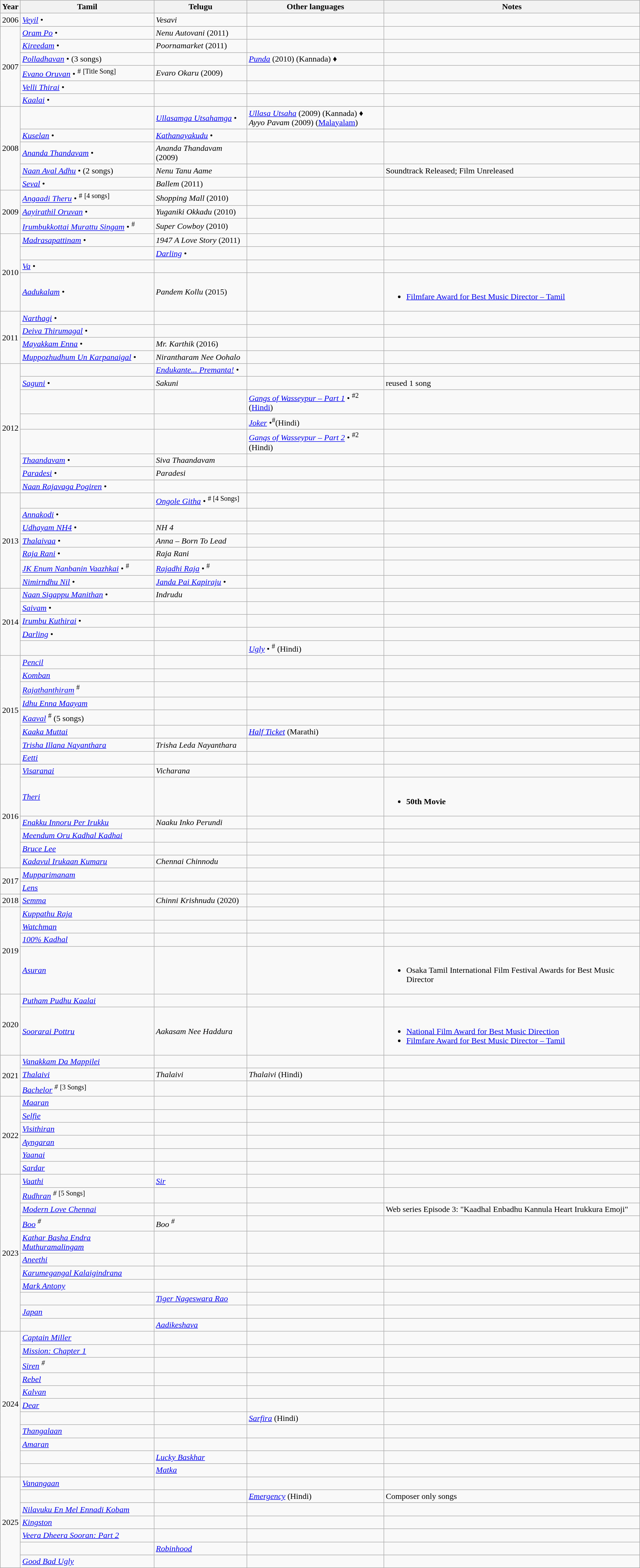<table class="wikitable mw-collapsible">
<tr>
<th>Year</th>
<th>Tamil</th>
<th>Telugu</th>
<th>Other languages</th>
<th>Notes</th>
</tr>
<tr --->
<td rowspan="1">2006</td>
<td><em><a href='#'>Veyil</a></em> •</td>
<td><em>Vesavi</em></td>
<td></td>
<td></td>
</tr>
<tr --->
<td rowspan="6">2007</td>
<td><em><a href='#'>Oram Po</a></em> •</td>
<td><em>Nenu Autovani</em> (2011)</td>
<td></td>
<td></td>
</tr>
<tr --->
<td><em><a href='#'>Kireedam</a></em> •</td>
<td><em>Poornamarket</em> (2011)</td>
<td></td>
<td></td>
</tr>
<tr --->
<td><em><a href='#'>Polladhavan</a></em> • (3 songs)</td>
<td></td>
<td><em><a href='#'>Punda</a></em> (2010) (Kannada) ♦</td>
<td></td>
</tr>
<tr --->
<td><em><a href='#'>Evano Oruvan</a></em> • <sup>#</sup> <sup>[Title Song]</sup></td>
<td><em>Evaro Okaru</em> (2009)</td>
<td></td>
<td></td>
</tr>
<tr --->
<td><em><a href='#'>Velli Thirai</a></em> •</td>
<td></td>
<td></td>
<td></td>
</tr>
<tr --->
<td><em><a href='#'>Kaalai</a></em> •</td>
<td></td>
<td></td>
<td></td>
</tr>
<tr --->
<td rowspan="5">2008</td>
<td></td>
<td><em><a href='#'>Ullasamga Utsahamga</a></em> •</td>
<td><em><a href='#'>Ullasa Utsaha</a></em> (2009) (Kannada) ♦<br><em>Ayyo Pavam</em> (2009) (<a href='#'>Malayalam</a>)</td>
<td></td>
</tr>
<tr --->
<td><em><a href='#'>Kuselan</a></em> •</td>
<td><em><a href='#'>Kathanayakudu</a></em> •</td>
<td></td>
<td></td>
</tr>
<tr --->
<td><em><a href='#'>Ananda Thandavam</a></em> •</td>
<td><em>Ananda Thandavam</em> (2009)</td>
<td></td>
<td></td>
</tr>
<tr --->
<td><em><a href='#'>Naan Aval Adhu</a></em> • (2 songs)</td>
<td><em>Nenu Tanu Aame</em></td>
<td></td>
<td>Soundtrack Released; Film Unreleased</td>
</tr>
<tr --->
<td><em><a href='#'>Seval</a></em> •</td>
<td><em>Ballem</em> (2011)</td>
<td></td>
<td></td>
</tr>
<tr --->
<td rowspan="3">2009</td>
<td><em><a href='#'>Angaadi Theru</a></em> • <sup>#</sup> <sup>[4 songs]</sup></td>
<td><em>Shopping Mall</em> (2010)</td>
<td></td>
<td></td>
</tr>
<tr --->
<td><em><a href='#'>Aayirathil Oruvan</a></em> •</td>
<td><em>Yuganiki Okkadu</em> (2010)</td>
<td></td>
<td></td>
</tr>
<tr --->
<td><em><a href='#'>Irumbukkottai Murattu Singam</a></em> • <sup>#</sup></td>
<td><em>Super Cowboy</em> (2010)</td>
<td></td>
<td></td>
</tr>
<tr --->
<td rowspan="4">2010</td>
<td><em><a href='#'>Madrasapattinam</a></em> •</td>
<td><em>1947 A Love Story</em> (2011)</td>
<td></td>
<td></td>
</tr>
<tr --->
<td></td>
<td><em><a href='#'>Darling</a></em> •</td>
<td></td>
<td></td>
</tr>
<tr --->
<td><em><a href='#'>Va</a></em> •</td>
<td></td>
<td></td>
<td></td>
</tr>
<tr -->
<td><em><a href='#'>Aadukalam</a></em> •</td>
<td><em>Pandem Kollu</em> (2015)</td>
<td></td>
<td><br><ul><li><a href='#'>Filmfare Award for Best Music Director – Tamil</a></li></ul></td>
</tr>
<tr -->
<td rowspan="4">2011</td>
<td><em><a href='#'>Narthagi</a></em> •</td>
<td></td>
<td></td>
<td></td>
</tr>
<tr -->
<td><em><a href='#'>Deiva Thirumagal</a></em> •</td>
<td></td>
<td></td>
<td></td>
</tr>
<tr -->
<td><em><a href='#'>Mayakkam Enna</a></em> •</td>
<td><em>Mr. Karthik</em> (2016)</td>
<td></td>
<td></td>
</tr>
<tr -->
<td><em><a href='#'>Muppozhudhum Un Karpanaigal</a></em> •</td>
<td><em>Nirantharam Nee Oohalo</em></td>
<td></td>
<td></td>
</tr>
<tr -->
<td rowspan="8">2012</td>
<td></td>
<td><em><a href='#'>Endukante... Premanta!</a></em> •</td>
<td></td>
<td></td>
</tr>
<tr -->
<td><em><a href='#'>Saguni</a></em> •</td>
<td><em>Sakuni</em></td>
<td></td>
<td>reused 1 song</td>
</tr>
<tr -->
<td></td>
<td></td>
<td><em><a href='#'>Gangs of Wasseypur – Part 1</a></em> • <sup>#2</sup> (<a href='#'>Hindi</a>)</td>
<td></td>
</tr>
<tr -->
<td></td>
<td></td>
<td><em><a href='#'>Joker</a></em> •<sup>#</sup>(Hindi)</td>
<td></td>
</tr>
<tr -->
<td></td>
<td></td>
<td><em><a href='#'>Gangs of Wasseypur – Part 2</a></em> • <sup>#2</sup> (Hindi)</td>
<td></td>
</tr>
<tr -->
<td><em><a href='#'>Thaandavam</a></em> •</td>
<td><em>Siva Thaandavam</em></td>
<td></td>
<td></td>
</tr>
<tr -->
<td><em><a href='#'>Paradesi</a></em> •</td>
<td><em>Paradesi</em></td>
<td></td>
<td></td>
</tr>
<tr -->
<td><em><a href='#'>Naan Rajavaga Pogiren</a></em> •</td>
<td></td>
<td></td>
<td></td>
</tr>
<tr -->
<td rowspan="7">2013</td>
<td></td>
<td><em><a href='#'>Ongole Githa</a></em> • <sup># [4 Songs]</sup></td>
<td></td>
<td></td>
</tr>
<tr -->
<td><em><a href='#'>Annakodi</a></em> •</td>
<td></td>
<td></td>
<td></td>
</tr>
<tr -->
<td><em><a href='#'>Udhayam NH4</a></em> •</td>
<td><em>NH 4</em></td>
<td></td>
<td></td>
</tr>
<tr -->
<td><em><a href='#'>Thalaivaa</a></em> •</td>
<td><em>Anna – Born To Lead</em></td>
<td></td>
<td></td>
</tr>
<tr -->
<td><em><a href='#'>Raja Rani</a></em> •</td>
<td><em>Raja Rani</em></td>
<td></td>
<td></td>
</tr>
<tr -->
<td><em><a href='#'>JK Enum Nanbanin Vaazhkai</a></em> • <sup>#</sup></td>
<td><em><a href='#'>Rajadhi Raja</a></em> • <sup>#</sup></td>
<td></td>
<td></td>
</tr>
<tr -->
<td><em><a href='#'>Nimirndhu Nil</a></em> •</td>
<td><em><a href='#'>Janda Pai Kapiraju</a></em> •</td>
<td></td>
<td></td>
</tr>
<tr -->
<td rowspan="5">2014</td>
<td><em><a href='#'>Naan Sigappu Manithan</a></em> •</td>
<td><em>Indrudu</em></td>
<td></td>
<td></td>
</tr>
<tr -->
<td><em><a href='#'>Saivam</a></em> •</td>
<td></td>
<td></td>
<td></td>
</tr>
<tr>
<td><em><a href='#'>Irumbu Kuthirai</a></em> •</td>
<td></td>
<td></td>
<td></td>
</tr>
<tr>
<td><em><a href='#'>Darling</a></em> •</td>
<td></td>
<td></td>
<td></td>
</tr>
<tr -->
<td></td>
<td></td>
<td><em><a href='#'>Ugly</a></em> • <sup>#</sup> (Hindi)</td>
<td></td>
</tr>
<tr>
<td rowspan="8">2015</td>
<td><em><a href='#'>Pencil</a></em></td>
<td></td>
<td></td>
<td></td>
</tr>
<tr -->
<td><em><a href='#'>Komban</a></em></td>
<td></td>
<td></td>
<td></td>
</tr>
<tr -->
<td><em><a href='#'>Rajathanthiram</a></em> <sup>#</sup></td>
<td></td>
<td></td>
<td></td>
</tr>
<tr -->
<td><em><a href='#'>Idhu Enna Maayam</a></em></td>
<td></td>
<td></td>
<td></td>
</tr>
<tr -->
<td><em><a href='#'>Kaaval</a></em> <sup>#</sup> (5 songs)</td>
<td></td>
<td></td>
<td></td>
</tr>
<tr -->
<td><em><a href='#'>Kaaka Muttai</a></em></td>
<td></td>
<td><a href='#'><em>Half Ticket</em></a> (Marathi)</td>
<td></td>
</tr>
<tr -->
<td><em><a href='#'>Trisha Illana Nayanthara</a></em></td>
<td><em>Trisha Leda Nayanthara</em></td>
<td></td>
<td></td>
</tr>
<tr -->
<td><em><a href='#'>Eetti</a></em></td>
<td></td>
<td></td>
<td></td>
</tr>
<tr>
<td rowspan="6">2016</td>
<td><em><a href='#'>Visaranai</a></em></td>
<td><em>Vicharana</em></td>
<td></td>
<td></td>
</tr>
<tr>
<td><em><a href='#'>Theri</a></em></td>
<td></td>
<td></td>
<td><br><ul><li><strong>50th Movie</strong></li></ul></td>
</tr>
<tr>
<td><em><a href='#'>Enakku Innoru Per Irukku</a></em></td>
<td><em>Naaku Inko Perundi</em></td>
<td></td>
<td></td>
</tr>
<tr>
<td><em><a href='#'>Meendum Oru Kadhal Kadhai</a></em></td>
<td></td>
<td></td>
<td></td>
</tr>
<tr>
<td><em><a href='#'>Bruce Lee</a></em></td>
<td></td>
<td></td>
<td></td>
</tr>
<tr>
<td><em><a href='#'>Kadavul Irukaan Kumaru</a></em></td>
<td><em>Chennai Chinnodu</em></td>
<td></td>
<td></td>
</tr>
<tr>
<td rowspan="2">2017</td>
<td><em><a href='#'>Mupparimanam</a></em></td>
<td></td>
<td></td>
<td></td>
</tr>
<tr>
<td><em><a href='#'>Lens</a></em></td>
<td></td>
<td></td>
<td></td>
</tr>
<tr>
<td rowspan="1">2018</td>
<td><em><a href='#'>Semma</a></em></td>
<td><em>Chinni Krishnudu</em> (2020)</td>
<td></td>
<td></td>
</tr>
<tr>
<td rowspan="4">2019</td>
<td><em><a href='#'>Kuppathu Raja</a></em></td>
<td></td>
<td></td>
<td></td>
</tr>
<tr>
<td><em><a href='#'>Watchman</a></em></td>
<td></td>
<td></td>
<td></td>
</tr>
<tr>
<td><em><a href='#'>100% Kadhal</a></em></td>
<td></td>
<td></td>
<td></td>
</tr>
<tr>
<td><em><a href='#'>Asuran</a></em></td>
<td></td>
<td></td>
<td><br><ul><li>Osaka Tamil International Film Festival Awards for Best Music Director</li></ul></td>
</tr>
<tr>
<td rowspan="2">2020</td>
<td><em><a href='#'>Putham Pudhu Kaalai</a></em></td>
<td></td>
<td></td>
<td></td>
</tr>
<tr>
<td><em><a href='#'>Soorarai Pottru</a></em></td>
<td><em>Aakasam Nee Haddura</em></td>
<td></td>
<td><br><ul><li><a href='#'>National Film Award for Best Music Direction</a></li><li><a href='#'>Filmfare Award for Best Music Director – Tamil</a></li></ul></td>
</tr>
<tr>
<td rowspan="3">2021</td>
<td><em><a href='#'>Vanakkam Da Mappilei</a></em></td>
<td></td>
<td></td>
<td></td>
</tr>
<tr>
<td><em><a href='#'>Thalaivi</a></em></td>
<td><em>Thalaivi</em></td>
<td><em>Thalaivi</em> (Hindi)</td>
<td></td>
</tr>
<tr>
<td><em><a href='#'>Bachelor</a> <sup>#</sup></em> <sup>[3 Songs]</sup></td>
<td></td>
<td></td>
<td></td>
</tr>
<tr>
<td rowspan="6">2022</td>
<td><em><a href='#'>Maaran</a></em></td>
<td></td>
<td></td>
<td></td>
</tr>
<tr>
<td><em><a href='#'>Selfie</a></em></td>
<td></td>
<td></td>
<td></td>
</tr>
<tr>
<td><em><a href='#'>Visithiran</a></em></td>
<td></td>
<td></td>
<td></td>
</tr>
<tr>
<td><em><a href='#'>Ayngaran</a></em></td>
<td></td>
<td></td>
<td></td>
</tr>
<tr>
<td><em><a href='#'>Yaanai</a></em></td>
<td></td>
<td></td>
<td></td>
</tr>
<tr>
<td><em><a href='#'>Sardar</a></em></td>
<td></td>
<td></td>
<td></td>
</tr>
<tr>
<td rowspan="11">2023</td>
<td><em><a href='#'>Vaathi</a></em></td>
<td><em><a href='#'>Sir</a></em></td>
<td></td>
<td></td>
</tr>
<tr>
<td><em><a href='#'>Rudhran</a> <sup>#</sup></em> <sup>[5 Songs]</sup></td>
<td></td>
<td></td>
<td></td>
</tr>
<tr>
<td><em><a href='#'>Modern Love Chennai</a></em></td>
<td></td>
<td></td>
<td>Web series Episode 3: "Kaadhal Enbadhu Kannula Heart Irukkura Emoji"</td>
</tr>
<tr>
<td><em><a href='#'>Boo</a> <sup>#</sup></em></td>
<td><em>Boo <sup>#</sup></em></td>
<td></td>
<td></td>
</tr>
<tr>
<td><em><a href='#'>Kathar Basha Endra Muthuramalingam</a></em></td>
<td></td>
<td></td>
<td></td>
</tr>
<tr>
<td><em><a href='#'>Aneethi</a></em></td>
<td></td>
<td></td>
<td></td>
</tr>
<tr>
<td><em><a href='#'>Karumegangal Kalaigindrana</a></em></td>
<td></td>
<td></td>
<td></td>
</tr>
<tr>
<td><em><a href='#'>Mark Antony</a></em></td>
<td></td>
<td></td>
<td></td>
</tr>
<tr>
<td></td>
<td><em><a href='#'>Tiger Nageswara Rao</a></em></td>
<td></td>
<td></td>
</tr>
<tr>
<td><em><a href='#'>Japan</a></em></td>
<td></td>
<td></td>
<td></td>
</tr>
<tr>
<td></td>
<td><em><a href='#'>Aadikeshava</a></em></td>
<td></td>
<td></td>
</tr>
<tr>
<td rowspan="11">2024</td>
<td><em><a href='#'>Captain Miller</a></em></td>
<td></td>
<td></td>
<td></td>
</tr>
<tr>
<td><em><a href='#'>Mission: Chapter 1</a></em></td>
<td></td>
<td></td>
<td></td>
</tr>
<tr>
<td><em><a href='#'>Siren</a> <sup>#</sup></em></td>
<td></td>
<td></td>
<td></td>
</tr>
<tr>
<td><a href='#'><em>Rebel</em></a></td>
<td></td>
<td></td>
<td></td>
</tr>
<tr>
<td><a href='#'><em>Kalvan</em></a></td>
<td></td>
<td></td>
<td></td>
</tr>
<tr>
<td><em><a href='#'>Dear</a></em></td>
<td></td>
<td></td>
<td></td>
</tr>
<tr>
<td></td>
<td></td>
<td><em><a href='#'>Sarfira</a></em> (Hindi)</td>
<td></td>
</tr>
<tr>
<td><em><a href='#'>Thangalaan</a></em></td>
<td></td>
<td></td>
<td></td>
</tr>
<tr>
<td><a href='#'><em>Amaran</em></a></td>
<td></td>
<td></td>
<td></td>
</tr>
<tr>
<td></td>
<td><em><a href='#'>Lucky Baskhar</a></em></td>
<td></td>
<td></td>
</tr>
<tr>
<td></td>
<td><em><a href='#'>Matka</a></em></td>
<td></td>
<td></td>
</tr>
<tr>
<td rowspan="7">2025</td>
<td><em><a href='#'>Vanangaan</a></em></td>
<td></td>
<td></td>
<td></td>
</tr>
<tr>
<td></td>
<td></td>
<td><em><a href='#'>Emergency</a></em> (Hindi)</td>
<td>Composer only songs</td>
</tr>
<tr>
<td><em><a href='#'>Nilavuku En Mel Ennadi Kobam</a></em></td>
<td></td>
<td></td>
<td></td>
</tr>
<tr>
<td><em><a href='#'>Kingston</a></em></td>
<td></td>
<td></td>
<td></td>
</tr>
<tr>
<td><em><a href='#'>Veera Dheera Sooran: Part 2</a></em></td>
<td></td>
<td></td>
<td></td>
</tr>
<tr>
<td></td>
<td><a href='#'><em>Robinhood</em></a></td>
<td></td>
<td></td>
</tr>
<tr>
<td><em><a href='#'>Good Bad Ugly</a></em></td>
<td></td>
<td></td>
<td></td>
</tr>
</table>
